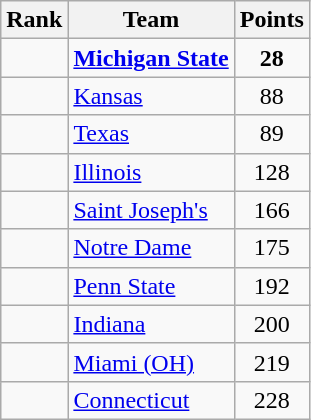<table class="wikitable sortable" style="text-align:center">
<tr>
<th>Rank</th>
<th>Team</th>
<th>Points</th>
</tr>
<tr>
<td></td>
<td align=left><strong><a href='#'>Michigan State</a></strong></td>
<td><strong>28</strong></td>
</tr>
<tr>
<td></td>
<td align=left><a href='#'>Kansas</a></td>
<td>88</td>
</tr>
<tr>
<td></td>
<td align=left><a href='#'>Texas</a></td>
<td>89</td>
</tr>
<tr>
<td></td>
<td align=left><a href='#'>Illinois</a></td>
<td>128</td>
</tr>
<tr>
<td></td>
<td align=left><a href='#'>Saint Joseph's</a></td>
<td>166</td>
</tr>
<tr>
<td></td>
<td align=left><a href='#'>Notre Dame</a></td>
<td>175</td>
</tr>
<tr>
<td></td>
<td align=left><a href='#'>Penn State</a></td>
<td>192</td>
</tr>
<tr>
<td></td>
<td align=left><a href='#'>Indiana</a></td>
<td>200</td>
</tr>
<tr>
<td></td>
<td align=left><a href='#'>Miami (OH)</a></td>
<td>219</td>
</tr>
<tr>
<td></td>
<td align=left><a href='#'>Connecticut</a></td>
<td>228</td>
</tr>
</table>
